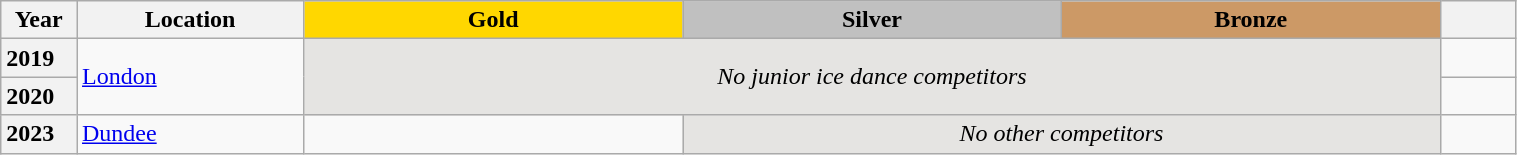<table class="wikitable unsortable" style="text-align:left; width:80%">
<tr>
<th scope="col" style="text-align:center; width:5%">Year</th>
<th scope="col" style="text-align:center; width:15%">Location</th>
<th scope="col" style="text-align:center; width:25%; background:gold">Gold</th>
<th scope="col" style="text-align:center; width:25%; background:silver">Silver</th>
<th scope="col" style="text-align:center; width:25%; background:#c96">Bronze</th>
<th scope="col" style="text-align:center; width:5%"></th>
</tr>
<tr>
<th scope="row" style="text-align:left">2019</th>
<td rowspan="2"> <a href='#'>London</a></td>
<td colspan="3" rowspan="2" align="center" bgcolor="e5e4e2"><em>No junior ice dance competitors</em></td>
<td></td>
</tr>
<tr>
<th scope="row" style="text-align:left">2020</th>
<td></td>
</tr>
<tr>
<th scope="row" style="text-align:left">2023</th>
<td> <a href='#'>Dundee</a></td>
<td></td>
<td colspan="2" align="center" bgcolor="e5e4e2"><em>No other competitors</em></td>
<td></td>
</tr>
</table>
